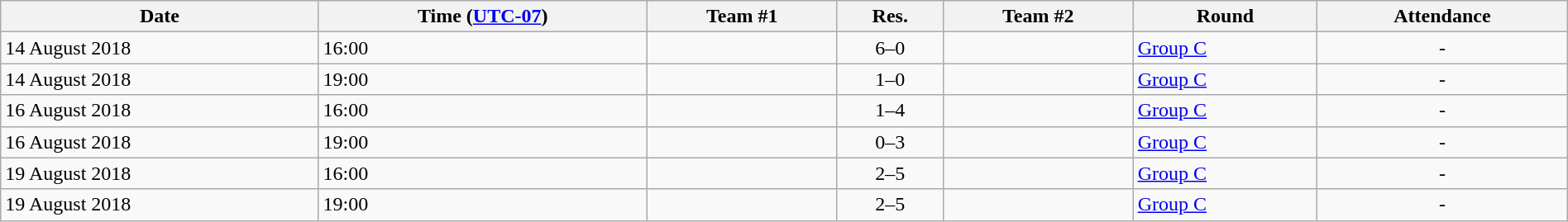<table class="wikitable"  style="text-align:left; width:100%;">
<tr>
<th>Date</th>
<th>Time (<a href='#'>UTC-07</a>)</th>
<th>Team #1</th>
<th>Res.</th>
<th>Team #2</th>
<th>Round</th>
<th>Attendance</th>
</tr>
<tr>
<td>14 August 2018</td>
<td>16:00</td>
<td><strong></strong></td>
<td style="text-align:center;">6–0</td>
<td></td>
<td><a href='#'>Group C</a></td>
<td style="text-align:center;">-</td>
</tr>
<tr>
<td>14 August 2018</td>
<td>19:00</td>
<td><strong></strong></td>
<td style="text-align:center;">1–0</td>
<td></td>
<td><a href='#'>Group C</a></td>
<td style="text-align:center;">-</td>
</tr>
<tr>
<td>16 August 2018</td>
<td>16:00</td>
<td></td>
<td style="text-align:center;">1–4</td>
<td><strong></strong></td>
<td><a href='#'>Group C</a></td>
<td style="text-align:center;">-</td>
</tr>
<tr>
<td>16 August 2018</td>
<td>19:00</td>
<td></td>
<td style="text-align:center;">0–3</td>
<td><strong></strong></td>
<td><a href='#'>Group C</a></td>
<td style="text-align:center;">-</td>
</tr>
<tr>
<td>19 August 2018</td>
<td>16:00</td>
<td></td>
<td style="text-align:center;">2–5</td>
<td><strong></strong></td>
<td><a href='#'>Group C</a></td>
<td style="text-align:center;">-</td>
</tr>
<tr>
<td>19 August 2018</td>
<td>19:00</td>
<td></td>
<td style="text-align:center;">2–5</td>
<td><strong></strong></td>
<td><a href='#'>Group C</a></td>
<td style="text-align:center;">-</td>
</tr>
</table>
